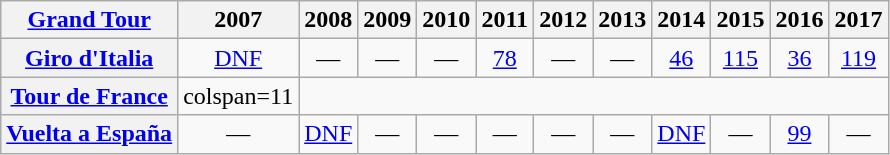<table class="wikitable plainrowheaders">
<tr>
<th scope="col"><a href='#'>Grand Tour</a></th>
<th scope="col">2007</th>
<th scope="col">2008</th>
<th scope="col">2009</th>
<th scope="col">2010</th>
<th scope="col">2011</th>
<th scope="col">2012</th>
<th scope="col">2013</th>
<th scope="col">2014</th>
<th scope="col">2015</th>
<th scope="col">2016</th>
<th scope="col">2017</th>
</tr>
<tr style="text-align:center;">
<th scope="row"> <a href='#'>Giro d'Italia</a></th>
<td><a href='#'>DNF</a></td>
<td>—</td>
<td>—</td>
<td>—</td>
<td><a href='#'>78</a></td>
<td>—</td>
<td>—</td>
<td><a href='#'>46</a></td>
<td><a href='#'>115</a></td>
<td><a href='#'>36</a></td>
<td><a href='#'>119</a></td>
</tr>
<tr style="text-align:center;">
<th scope="row"> <a href='#'>Tour de France</a></th>
<td>colspan=11 </td>
</tr>
<tr style="text-align:center;">
<th scope="row"> <a href='#'>Vuelta a España</a></th>
<td>—</td>
<td><a href='#'>DNF</a></td>
<td>—</td>
<td>—</td>
<td>—</td>
<td>—</td>
<td>—</td>
<td><a href='#'>DNF</a></td>
<td>—</td>
<td><a href='#'>99</a></td>
<td>—</td>
</tr>
</table>
